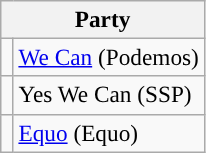<table class="wikitable" style="text-align:left; font-size:97%;">
<tr>
<th colspan="2">Party</th>
</tr>
<tr>
<td width="1"></td>
<td><a href='#'>We Can</a> (Podemos)</td>
</tr>
<tr>
<td></td>
<td>Yes We Can (SSP)</td>
</tr>
<tr>
<td></td>
<td><a href='#'>Equo</a> (Equo)</td>
</tr>
</table>
